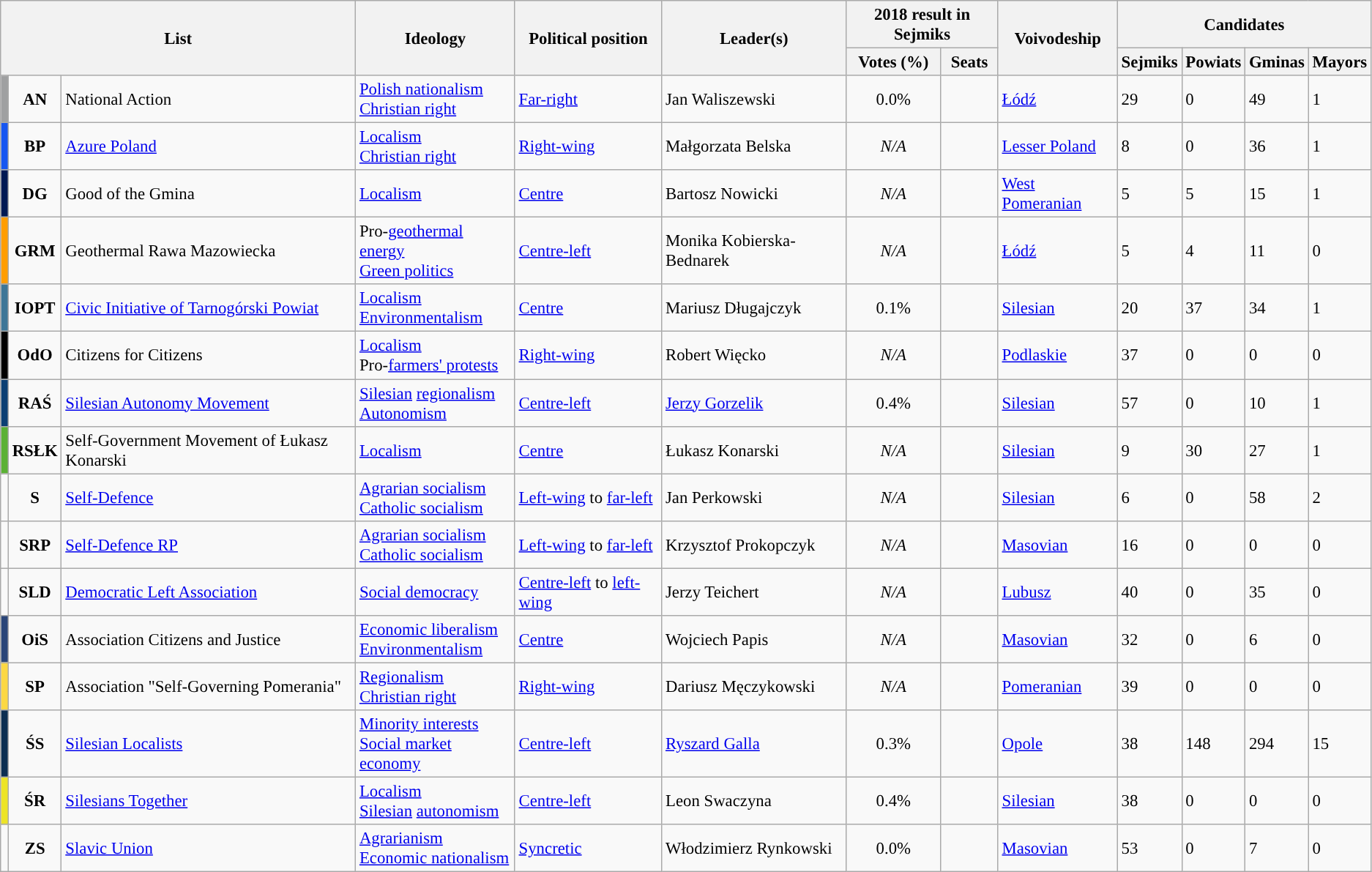<table class="wikitable sortable mw-collapsible mw-collapsed" style="font-size:95%;">
<tr>
<th colspan="3" rowspan="2">List</th>
<th rowspan="2">Ideology</th>
<th rowspan="2">Political position</th>
<th rowspan="2">Leader(s)</th>
<th colspan="2">2018 result in Sejmiks</th>
<th rowspan="2">Voivodeship</th>
<th colspan="5">Candidates</th>
</tr>
<tr>
<th>Votes (%)</th>
<th>Seats</th>
<th>Sejmiks</th>
<th>Powiats</th>
<th>Gminas</th>
<th>Mayors</th>
</tr>
<tr>
<td style="background:#9FA0A1;"></td>
<td style="text-align:center;"><strong>AN</strong></td>
<td>National Action<br></td>
<td><a href='#'>Polish nationalism</a><br><a href='#'>Christian right</a></td>
<td><a href='#'>Far-right</a></td>
<td>Jan Waliszewski</td>
<td style="text-align:center;">0.0%</td>
<td></td>
<td><a href='#'>Łódź</a></td>
<td>29</td>
<td>0</td>
<td>49</td>
<td>1</td>
</tr>
<tr>
<td style="background:#1756F1;"></td>
<td style="text-align:center;"><strong>BP</strong></td>
<td><a href='#'>Azure Poland</a><br></td>
<td><a href='#'>Localism</a><br><a href='#'>Christian right</a></td>
<td><a href='#'>Right-wing</a></td>
<td>Małgorzata Belska</td>
<td style="text-align:center;"><em>N/A</em></td>
<td></td>
<td><a href='#'>Lesser Poland</a></td>
<td>8</td>
<td>0</td>
<td>36</td>
<td>1</td>
</tr>
<tr>
<td style="background:#001953;"></td>
<td style="text-align:center;"><strong>DG</strong></td>
<td>Good of the Gmina<br></td>
<td><a href='#'>Localism</a></td>
<td><a href='#'>Centre</a></td>
<td>Bartosz Nowicki</td>
<td style="text-align:center;"><em>N/A</em></td>
<td></td>
<td><a href='#'>West Pomeranian</a></td>
<td>5</td>
<td>5</td>
<td>15</td>
<td>1</td>
</tr>
<tr>
<td style="background:#FF9D00;"></td>
<td style="text-align:center;"><strong>GRM</strong></td>
<td>Geothermal Rawa Mazowiecka<br></td>
<td>Pro-<a href='#'>geothermal energy</a><br><a href='#'>Green politics</a></td>
<td><a href='#'>Centre-left</a></td>
<td>Monika Kobierska-Bednarek</td>
<td style="text-align:center;"><em>N/A</em></td>
<td></td>
<td><a href='#'>Łódź</a></td>
<td>5</td>
<td>4</td>
<td>11</td>
<td>0</td>
</tr>
<tr>
<td style="background:#3E7697;"></td>
<td style="text-align:center;"><strong>IOPT</strong></td>
<td><a href='#'>Civic Initiative of Tarnogórski Powiat</a><br></td>
<td><a href='#'>Localism</a><br><a href='#'>Environmentalism</a></td>
<td><a href='#'>Centre</a></td>
<td>Mariusz Długajczyk</td>
<td style="text-align:center;">0.1%</td>
<td></td>
<td><a href='#'>Silesian</a></td>
<td>20</td>
<td>37</td>
<td>34</td>
<td>1</td>
</tr>
<tr>
<td style="background:#010101;"></td>
<td style="text-align:center;"><strong>OdO</strong></td>
<td>Citizens for Citizens<br></td>
<td><a href='#'>Localism</a><br>Pro-<a href='#'>farmers' protests</a></td>
<td><a href='#'>Right-wing</a></td>
<td>Robert Więcko</td>
<td style="text-align:center;"><em>N/A</em></td>
<td></td>
<td><a href='#'>Podlaskie</a></td>
<td>37</td>
<td>0</td>
<td>0</td>
<td>0</td>
</tr>
<tr>
<td style="background:#0C3F73;"></td>
<td style="text-align:center;"><strong>RAŚ</strong></td>
<td><a href='#'>Silesian Autonomy Movement</a><br></td>
<td><a href='#'>Silesian</a> <a href='#'>regionalism</a><br><a href='#'>Autonomism</a></td>
<td><a href='#'>Centre-left</a></td>
<td><a href='#'>Jerzy Gorzelik</a></td>
<td style="text-align:center;">0.4%</td>
<td></td>
<td><a href='#'>Silesian</a></td>
<td>57</td>
<td>0</td>
<td>10</td>
<td>1</td>
</tr>
<tr>
<td style="background:#5BB134;"></td>
<td style="text-align:center;"><strong>RSŁK</strong></td>
<td>Self-Government Movement of Łukasz Konarski<br></td>
<td><a href='#'>Localism</a></td>
<td><a href='#'>Centre</a></td>
<td>Łukasz Konarski</td>
<td style="text-align:center;"><em>N/A</em></td>
<td></td>
<td><a href='#'>Silesian</a></td>
<td>9</td>
<td>30</td>
<td>27</td>
<td>1</td>
</tr>
<tr>
<td style="background:"></td>
<td style="text-align:center;"><strong>S</strong></td>
<td><a href='#'>Self-Defence</a><br></td>
<td><a href='#'>Agrarian socialism</a><br><a href='#'>Catholic socialism</a></td>
<td><a href='#'>Left-wing</a> to <a href='#'>far-left</a></td>
<td>Jan Perkowski</td>
<td style="text-align:center;"><em>N/A</em></td>
<td></td>
<td><a href='#'>Silesian</a></td>
<td>6</td>
<td>0</td>
<td>58</td>
<td>2</td>
</tr>
<tr>
<td style="background:"></td>
<td style="text-align:center;"><strong>SRP</strong></td>
<td><a href='#'>Self-Defence RP</a><br></td>
<td><a href='#'>Agrarian socialism</a><br><a href='#'>Catholic socialism</a></td>
<td><a href='#'>Left-wing</a> to <a href='#'>far-left</a></td>
<td>Krzysztof Prokopczyk</td>
<td style="text-align:center;"><em>N/A</em></td>
<td></td>
<td><a href='#'>Masovian</a></td>
<td>16</td>
<td>0</td>
<td>0</td>
<td>0</td>
</tr>
<tr>
<td style="background:"></td>
<td style="text-align:center;"><strong>SLD</strong></td>
<td><a href='#'>Democratic Left Association</a><br></td>
<td><a href='#'>Social democracy</a></td>
<td><a href='#'>Centre-left</a> to <a href='#'>left-wing</a></td>
<td>Jerzy Teichert</td>
<td style="text-align:center;"><em>N/A</em></td>
<td></td>
<td><a href='#'>Lubusz</a></td>
<td>40</td>
<td>0</td>
<td>35</td>
<td>0</td>
</tr>
<tr>
<td style="background:#2A4578;"></td>
<td style="text-align:center;"><strong>OiS</strong></td>
<td>Association Citizens and Justice<br></td>
<td><a href='#'>Economic liberalism</a><br><a href='#'>Environmentalism</a></td>
<td><a href='#'>Centre</a></td>
<td>Wojciech Papis</td>
<td style="text-align:center;"><em>N/A</em></td>
<td></td>
<td><a href='#'>Masovian</a></td>
<td>32</td>
<td>0</td>
<td>6</td>
<td>0</td>
</tr>
<tr>
<td style="background:#FCD844;"></td>
<td style="text-align:center;"><strong>SP</strong></td>
<td>Association "Self-Governing Pomerania"<br></td>
<td><a href='#'>Regionalism</a><br><a href='#'>Christian right</a></td>
<td><a href='#'>Right-wing</a></td>
<td>Dariusz Męczykowski</td>
<td style="text-align:center;"><em>N/A</em></td>
<td></td>
<td><a href='#'>Pomeranian</a></td>
<td>39</td>
<td>0</td>
<td>0</td>
<td>0</td>
</tr>
<tr>
<td style="background:#0C2E51;"></td>
<td style="text-align:center;"><strong>ŚS</strong></td>
<td><a href='#'>Silesian Localists</a><br></td>
<td><a href='#'>Minority interests</a><br><a href='#'>Social market economy</a></td>
<td><a href='#'>Centre-left</a></td>
<td><a href='#'>Ryszard Galla</a></td>
<td style="text-align:center;">0.3%</td>
<td></td>
<td><a href='#'>Opole</a></td>
<td>38</td>
<td>148</td>
<td>294</td>
<td>15</td>
</tr>
<tr>
<td style="background:#EDE427;"></td>
<td style="text-align:center;"><strong>ŚR</strong></td>
<td><a href='#'>Silesians Together</a><br></td>
<td><a href='#'>Localism</a><br><a href='#'>Silesian</a> <a href='#'>autonomism</a></td>
<td><a href='#'>Centre-left</a></td>
<td>Leon Swaczyna</td>
<td style="text-align:center;">0.4%</td>
<td></td>
<td><a href='#'>Silesian</a></td>
<td>38</td>
<td>0</td>
<td>0</td>
<td>0</td>
</tr>
<tr>
<td style="background:"></td>
<td style="text-align:center;"><strong>ZS</strong></td>
<td><a href='#'>Slavic Union</a><br></td>
<td><a href='#'>Agrarianism</a><br><a href='#'>Economic nationalism</a></td>
<td><a href='#'>Syncretic</a></td>
<td>Włodzimierz Rynkowski</td>
<td style="text-align:center;">0.0%</td>
<td></td>
<td><a href='#'>Masovian</a></td>
<td>53</td>
<td>0</td>
<td>7</td>
<td>0</td>
</tr>
</table>
